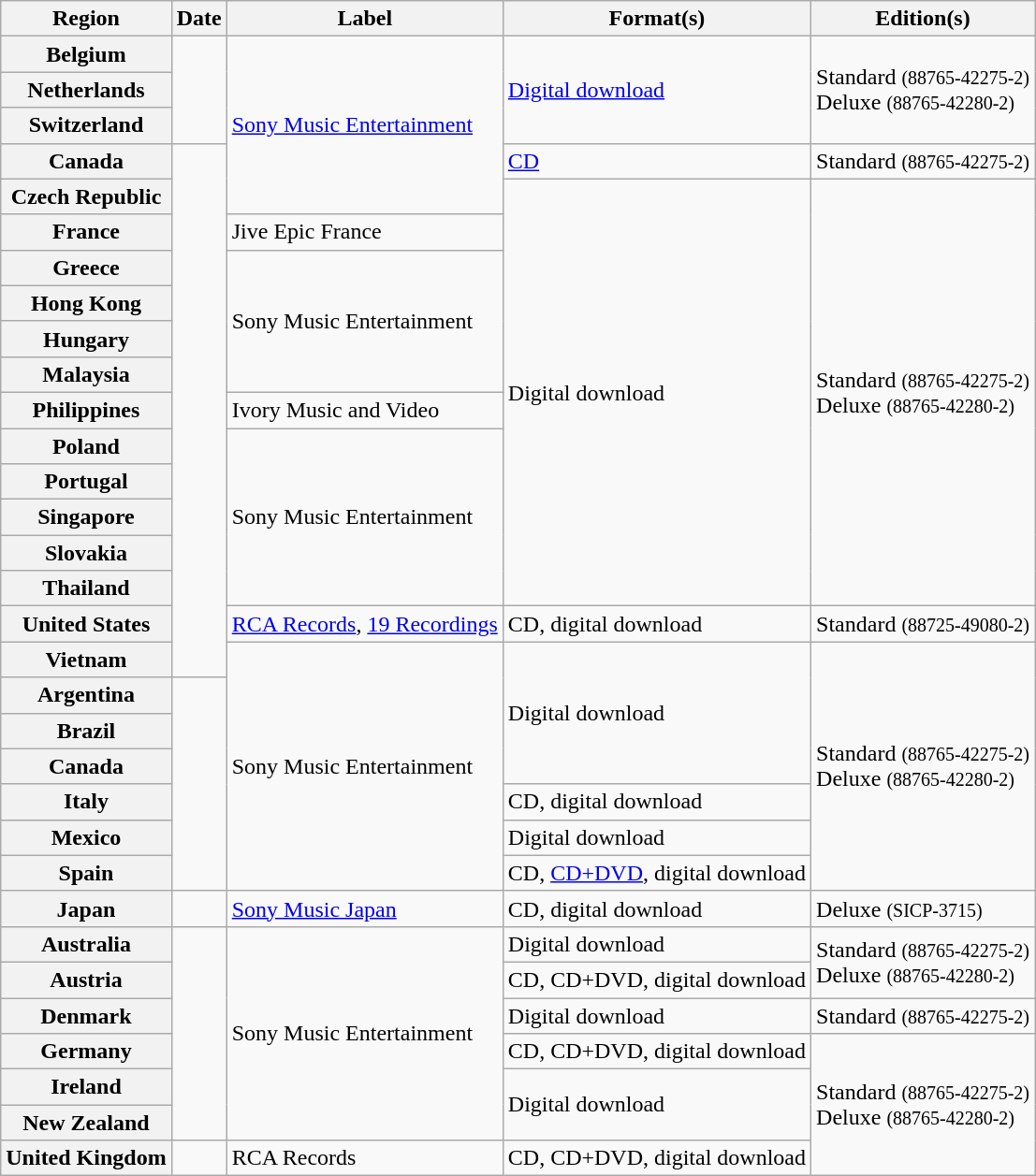<table class="wikitable plainrowheaders">
<tr>
<th scope="col">Region</th>
<th>Date</th>
<th>Label</th>
<th>Format(s)</th>
<th>Edition(s)</th>
</tr>
<tr>
<th scope="row">Belgium</th>
<td rowspan="3"></td>
<td rowspan="5"><a href='#'>Sony Music Entertainment</a></td>
<td rowspan="3"><a href='#'>Digital download</a></td>
<td rowspan="3">Standard <small>(88765-42275-2)</small><br>Deluxe <small>(88765-42280-2)</small></td>
</tr>
<tr>
<th scope="row">Netherlands</th>
</tr>
<tr>
<th scope="row">Switzerland</th>
</tr>
<tr>
<th scope="row">Canada</th>
<td rowspan="15"></td>
<td><a href='#'>CD</a></td>
<td>Standard <small>(88765-42275-2)</small></td>
</tr>
<tr>
<th scope="row">Czech Republic</th>
<td rowspan="12">Digital download</td>
<td rowspan="12">Standard <small>(88765-42275-2)</small><br>Deluxe <small>(88765-42280-2)</small></td>
</tr>
<tr>
<th scope="row">France</th>
<td>Jive Epic France</td>
</tr>
<tr>
<th scope="row">Greece</th>
<td rowspan="4">Sony Music Entertainment</td>
</tr>
<tr>
<th scope="row">Hong Kong</th>
</tr>
<tr>
<th scope="row">Hungary</th>
</tr>
<tr>
<th scope="row">Malaysia</th>
</tr>
<tr>
<th scope="row">Philippines</th>
<td>Ivory Music and Video</td>
</tr>
<tr>
<th scope="row">Poland</th>
<td rowspan="5">Sony Music Entertainment</td>
</tr>
<tr>
<th scope="row">Portugal</th>
</tr>
<tr>
<th scope="row">Singapore</th>
</tr>
<tr>
<th scope="row">Slovakia</th>
</tr>
<tr>
<th scope="row">Thailand</th>
</tr>
<tr>
<th scope="row">United States</th>
<td><a href='#'>RCA Records</a>, <a href='#'>19 Recordings</a></td>
<td>CD, digital download</td>
<td>Standard <small>(88725-49080-2)</small></td>
</tr>
<tr>
<th scope="row">Vietnam</th>
<td rowspan="7">Sony Music Entertainment</td>
<td rowspan="4">Digital download</td>
<td rowspan="7">Standard <small>(88765-42275-2)</small><br>Deluxe <small>(88765-42280-2)</small></td>
</tr>
<tr>
<th scope="row">Argentina</th>
<td rowspan="6"></td>
</tr>
<tr>
<th scope="row">Brazil</th>
</tr>
<tr>
<th scope="row">Canada</th>
</tr>
<tr>
<th scope="row">Italy</th>
<td>CD, digital download</td>
</tr>
<tr>
<th scope="row">Mexico</th>
<td>Digital download</td>
</tr>
<tr>
<th scope="row">Spain</th>
<td>CD, <a href='#'>CD+DVD</a>, digital download</td>
</tr>
<tr>
<th scope="row">Japan</th>
<td></td>
<td><a href='#'>Sony Music Japan</a></td>
<td>CD, digital download</td>
<td>Deluxe <small>(SICP-3715)</small></td>
</tr>
<tr>
<th scope="row">Australia</th>
<td rowspan="6"></td>
<td rowspan="6">Sony Music Entertainment</td>
<td>Digital download</td>
<td rowspan="2">Standard <small>(88765-42275-2)</small><br>Deluxe <small>(88765-42280-2)</small></td>
</tr>
<tr>
<th scope="row">Austria</th>
<td>CD, CD+DVD, digital download</td>
</tr>
<tr>
<th scope="row">Denmark</th>
<td>Digital download</td>
<td>Standard <small>(88765-42275-2)</small></td>
</tr>
<tr>
<th scope="row">Germany</th>
<td>CD, CD+DVD, digital download</td>
<td rowspan="4">Standard <small>(88765-42275-2)</small><br>Deluxe <small>(88765-42280-2)</small></td>
</tr>
<tr>
<th scope="row">Ireland</th>
<td rowspan="2">Digital download</td>
</tr>
<tr>
<th scope="row">New Zealand</th>
</tr>
<tr>
<th scope="row">United Kingdom</th>
<td></td>
<td>RCA Records</td>
<td>CD, CD+DVD, digital download</td>
</tr>
</table>
